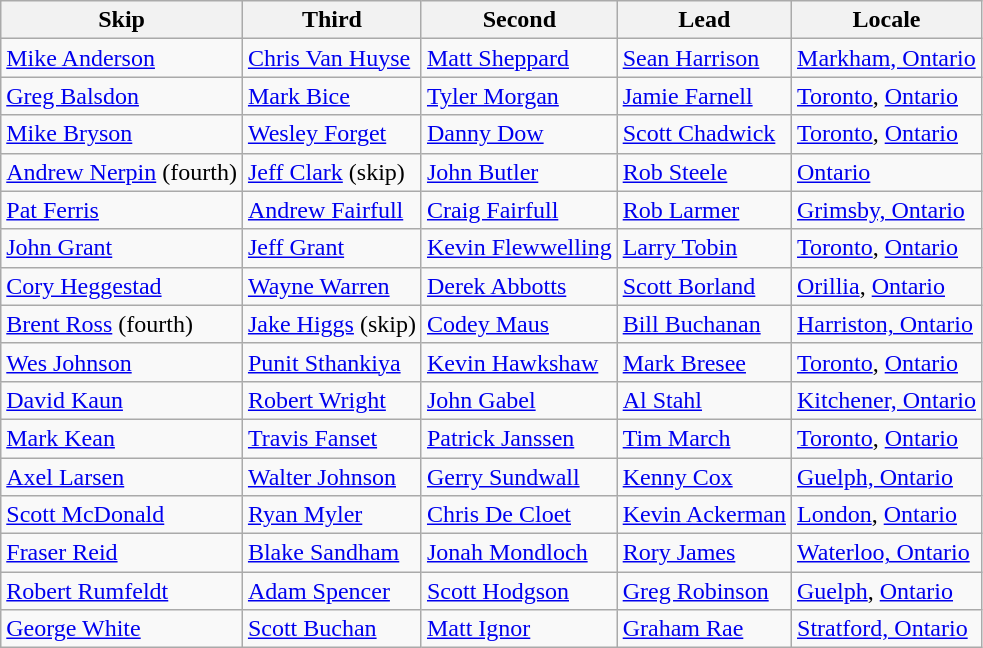<table class=wikitable>
<tr>
<th>Skip</th>
<th>Third</th>
<th>Second</th>
<th>Lead</th>
<th>Locale</th>
</tr>
<tr>
<td><a href='#'>Mike Anderson</a></td>
<td><a href='#'>Chris Van Huyse</a></td>
<td><a href='#'>Matt Sheppard</a></td>
<td><a href='#'>Sean Harrison</a></td>
<td> <a href='#'>Markham, Ontario</a></td>
</tr>
<tr>
<td><a href='#'>Greg Balsdon</a></td>
<td><a href='#'>Mark Bice</a></td>
<td><a href='#'>Tyler Morgan</a></td>
<td><a href='#'>Jamie Farnell</a></td>
<td> <a href='#'>Toronto</a>, <a href='#'>Ontario</a></td>
</tr>
<tr>
<td><a href='#'>Mike Bryson</a></td>
<td><a href='#'>Wesley Forget</a></td>
<td><a href='#'>Danny Dow</a></td>
<td><a href='#'>Scott Chadwick</a></td>
<td> <a href='#'>Toronto</a>, <a href='#'>Ontario</a></td>
</tr>
<tr>
<td><a href='#'>Andrew Nerpin</a> (fourth)</td>
<td><a href='#'>Jeff Clark</a> (skip)</td>
<td><a href='#'>John Butler</a></td>
<td><a href='#'>Rob Steele</a></td>
<td> <a href='#'>Ontario</a></td>
</tr>
<tr>
<td><a href='#'>Pat Ferris</a></td>
<td><a href='#'>Andrew Fairfull</a></td>
<td><a href='#'>Craig Fairfull</a></td>
<td><a href='#'>Rob Larmer</a></td>
<td> <a href='#'>Grimsby, Ontario</a></td>
</tr>
<tr>
<td><a href='#'>John Grant</a></td>
<td><a href='#'>Jeff Grant</a></td>
<td><a href='#'>Kevin Flewwelling</a></td>
<td><a href='#'>Larry Tobin</a></td>
<td> <a href='#'>Toronto</a>, <a href='#'>Ontario</a></td>
</tr>
<tr>
<td><a href='#'>Cory Heggestad</a></td>
<td><a href='#'>Wayne Warren</a></td>
<td><a href='#'>Derek Abbotts</a></td>
<td><a href='#'>Scott Borland</a></td>
<td> <a href='#'>Orillia</a>, <a href='#'>Ontario</a></td>
</tr>
<tr>
<td><a href='#'>Brent Ross</a> (fourth)</td>
<td><a href='#'>Jake Higgs</a> (skip)</td>
<td><a href='#'>Codey Maus</a></td>
<td><a href='#'>Bill Buchanan</a></td>
<td> <a href='#'>Harriston, Ontario</a></td>
</tr>
<tr>
<td><a href='#'>Wes Johnson</a></td>
<td><a href='#'>Punit Sthankiya</a></td>
<td><a href='#'>Kevin Hawkshaw</a></td>
<td><a href='#'>Mark Bresee</a></td>
<td> <a href='#'>Toronto</a>, <a href='#'>Ontario</a></td>
</tr>
<tr>
<td><a href='#'>David Kaun</a></td>
<td><a href='#'>Robert Wright</a></td>
<td><a href='#'>John Gabel</a></td>
<td><a href='#'>Al Stahl</a></td>
<td> <a href='#'>Kitchener, Ontario</a></td>
</tr>
<tr>
<td><a href='#'>Mark Kean</a></td>
<td><a href='#'>Travis Fanset</a></td>
<td><a href='#'>Patrick Janssen</a></td>
<td><a href='#'>Tim March</a></td>
<td> <a href='#'>Toronto</a>, <a href='#'>Ontario</a></td>
</tr>
<tr>
<td><a href='#'>Axel Larsen</a></td>
<td><a href='#'>Walter Johnson</a></td>
<td><a href='#'>Gerry Sundwall</a></td>
<td><a href='#'>Kenny Cox</a></td>
<td> <a href='#'>Guelph, Ontario</a></td>
</tr>
<tr>
<td><a href='#'>Scott McDonald</a></td>
<td><a href='#'>Ryan Myler</a></td>
<td><a href='#'>Chris De Cloet</a></td>
<td><a href='#'>Kevin Ackerman</a></td>
<td> <a href='#'>London</a>, <a href='#'>Ontario</a></td>
</tr>
<tr>
<td><a href='#'>Fraser Reid</a></td>
<td><a href='#'>Blake Sandham</a></td>
<td><a href='#'>Jonah Mondloch</a></td>
<td><a href='#'>Rory James</a></td>
<td> <a href='#'>Waterloo, Ontario</a></td>
</tr>
<tr>
<td><a href='#'>Robert Rumfeldt</a></td>
<td><a href='#'>Adam Spencer</a></td>
<td><a href='#'>Scott Hodgson</a></td>
<td><a href='#'>Greg Robinson</a></td>
<td> <a href='#'>Guelph</a>, <a href='#'>Ontario</a></td>
</tr>
<tr>
<td><a href='#'>George White</a></td>
<td><a href='#'>Scott Buchan</a></td>
<td><a href='#'>Matt Ignor</a></td>
<td><a href='#'>Graham Rae</a></td>
<td> <a href='#'>Stratford, Ontario</a></td>
</tr>
</table>
